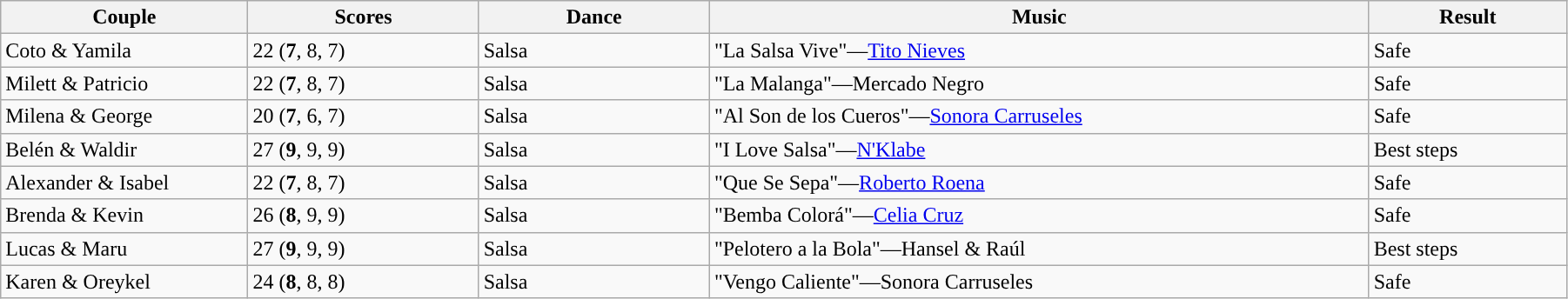<table class="wikitable sortable" style="width:95%; white-space:nowrap;">
<tr>
<th style="width:15%;">Couple</th>
<th style="width:14%;">Scores</th>
<th style="width:14%;">Dance</th>
<th style="width:40%;">Music</th>
<th style="width:12%;">Result</th>
</tr>
<tr>
<td>Coto & Yamila</td>
<td>22 (<strong>7</strong>, 8, 7)</td>
<td>Salsa</td>
<td>"La Salsa Vive"—<a href='#'>Tito Nieves</a></td>
<td>Safe</td>
</tr>
<tr>
<td>Milett & Patricio</td>
<td>22 (<strong>7</strong>, 8, 7)</td>
<td>Salsa</td>
<td>"La Malanga"—Mercado Negro</td>
<td>Safe</td>
</tr>
<tr>
<td>Milena & George</td>
<td>20 (<strong>7</strong>, 6, 7)</td>
<td>Salsa</td>
<td>"Al Son de los Cueros"—<a href='#'>Sonora Carruseles</a></td>
<td>Safe</td>
</tr>
<tr>
<td>Belén & Waldir</td>
<td>27 (<strong>9</strong>, 9, 9)</td>
<td>Salsa</td>
<td>"I Love Salsa"—<a href='#'>N'Klabe</a></td>
<td>Best steps</td>
</tr>
<tr>
<td>Alexander & Isabel</td>
<td>22 (<strong>7</strong>, 8, 7)</td>
<td>Salsa</td>
<td>"Que Se Sepa"—<a href='#'>Roberto Roena</a></td>
<td>Safe</td>
</tr>
<tr>
<td>Brenda & Kevin</td>
<td>26 (<strong>8</strong>, 9, 9)</td>
<td>Salsa</td>
<td>"Bemba Colorá"—<a href='#'>Celia Cruz</a></td>
<td>Safe</td>
</tr>
<tr>
<td>Lucas & Maru</td>
<td>27 (<strong>9</strong>, 9, 9)</td>
<td>Salsa</td>
<td>"Pelotero a la Bola"—Hansel & Raúl</td>
<td>Best steps</td>
</tr>
<tr>
<td>Karen & Oreykel</td>
<td>24 (<strong>8</strong>, 8, 8)</td>
<td>Salsa</td>
<td>"Vengo Caliente"—Sonora Carruseles</td>
<td>Safe</td>
</tr>
</table>
